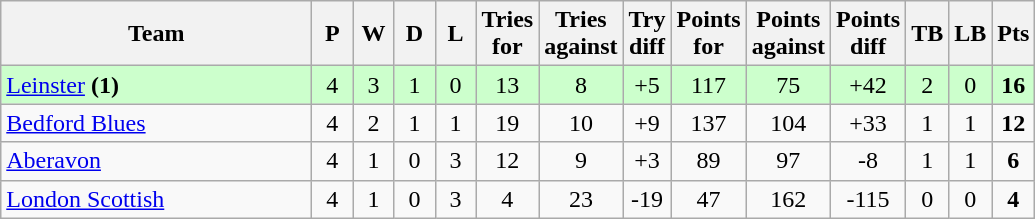<table class="wikitable" style="text-align: center;">
<tr>
<th width="200">Team</th>
<th width="20">P</th>
<th width="20">W</th>
<th width="20">D</th>
<th width="20">L</th>
<th width="20">Tries for</th>
<th width="20">Tries against</th>
<th width="20">Try diff</th>
<th width="20">Points for</th>
<th width="20">Points against</th>
<th width="25">Points diff</th>
<th width="20">TB</th>
<th width="20">LB</th>
<th width="20">Pts</th>
</tr>
<tr bgcolor=ccffcc>
<td align=left> <a href='#'>Leinster</a> <strong>(1)</strong></td>
<td>4</td>
<td>3</td>
<td>1</td>
<td>0</td>
<td>13</td>
<td>8</td>
<td>+5</td>
<td>117</td>
<td>75</td>
<td>+42</td>
<td>2</td>
<td>0</td>
<td><strong>16</strong></td>
</tr>
<tr>
<td align=left> <a href='#'>Bedford Blues</a></td>
<td>4</td>
<td>2</td>
<td>1</td>
<td>1</td>
<td>19</td>
<td>10</td>
<td>+9</td>
<td>137</td>
<td>104</td>
<td>+33</td>
<td>1</td>
<td>1</td>
<td><strong>12</strong></td>
</tr>
<tr>
<td align=left> <a href='#'>Aberavon</a></td>
<td>4</td>
<td>1</td>
<td>0</td>
<td>3</td>
<td>12</td>
<td>9</td>
<td>+3</td>
<td>89</td>
<td>97</td>
<td>-8</td>
<td>1</td>
<td>1</td>
<td><strong>6</strong></td>
</tr>
<tr>
<td align=left> <a href='#'>London Scottish</a></td>
<td>4</td>
<td>1</td>
<td>0</td>
<td>3</td>
<td>4</td>
<td>23</td>
<td>-19</td>
<td>47</td>
<td>162</td>
<td>-115</td>
<td>0</td>
<td>0</td>
<td><strong>4</strong></td>
</tr>
</table>
